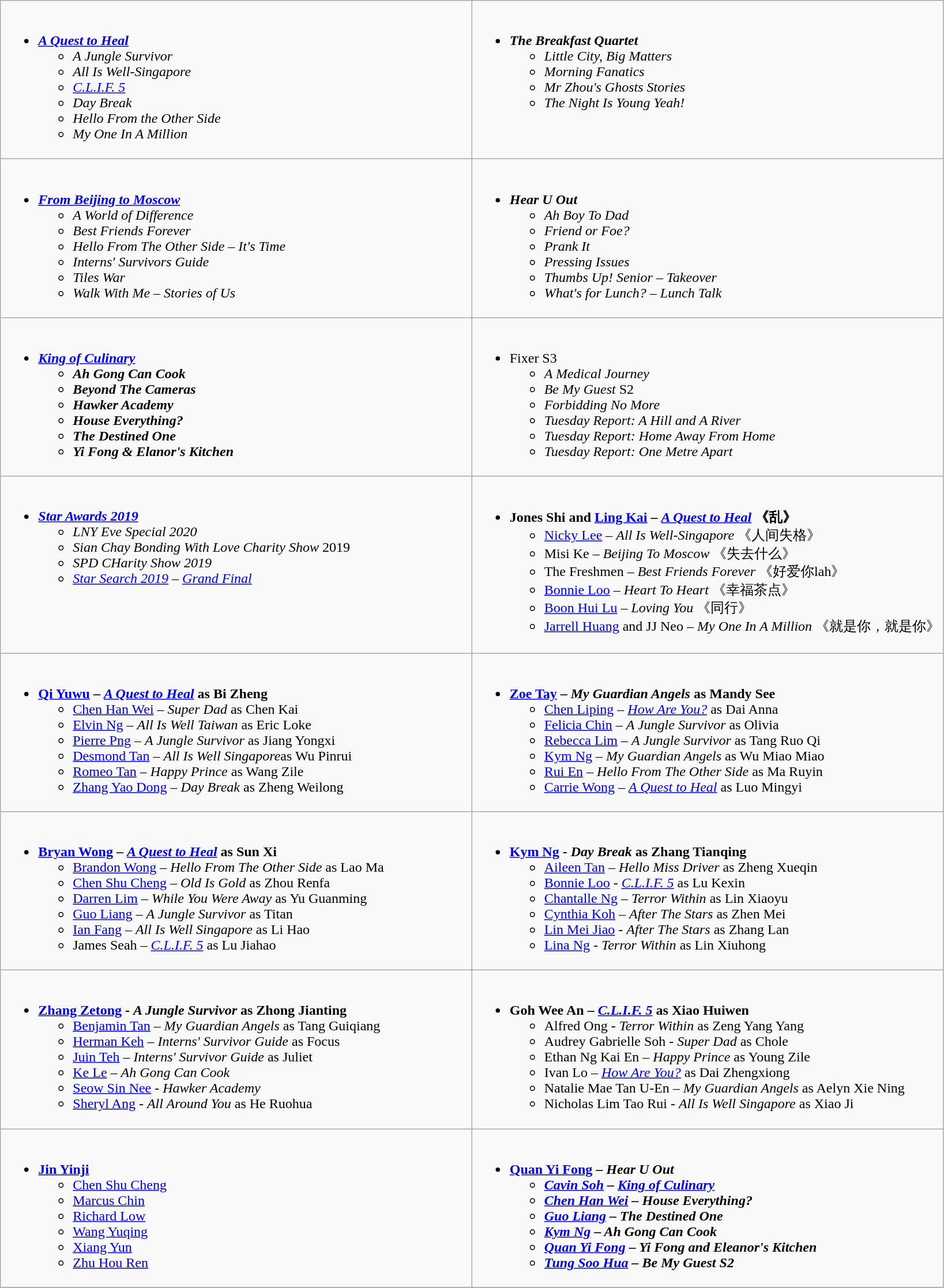<table class=wikitable>
<tr>
<td valign="top" width="50%"><br><div></div><ul><li><strong><em><a href='#'>A Quest to Heal</a></em></strong><ul><li><em>A Jungle Survivor</em></li><li><em>All Is Well-Singapore</em></li><li><em><a href='#'>C.L.I.F. 5</a></em></li><li><em>Day Break</em></li><li><em>Hello From the Other Side</em></li><li><em>My One In A Million</em></li></ul></li></ul></td>
<td valign="top" width="50%"><br><div></div><ul><li><strong><em>The Breakfast Quartet</em></strong><ul><li><em> Little City, Big Matters</em></li><li><em> Morning Fanatics</em></li><li><em> Mr Zhou's Ghosts Stories</em></li><li><em> The Night Is Young Yeah!</em></li></ul></li></ul></td>
</tr>
<tr>
<td valign="top" width="50%"><br><div></div><ul><li><strong><em><a href='#'>From Beijing to Moscow</a></em></strong><ul><li><em>A World of Difference</em></li><li><em>Best Friends Forever</em></li><li><em> Hello From The Other Side – It's Time</em></li><li><em> Interns' Survivors Guide</em></li><li><em>Tiles War</em></li><li><em>Walk With Me – Stories of Us</em></li></ul></li></ul></td>
<td valign="top" width="50%"><br><div></div><ul><li><strong><em>Hear U Out</em></strong><ul><li><em>Ah Boy To Dad</em></li><li><em>Friend or Foe?</em></li><li><em>Prank It</em></li><li><em>Pressing Issues</em></li><li><em>Thumbs Up! Senior – Takeover</em></li><li><em>What's for Lunch? – Lunch Talk</em></li></ul></li></ul></td>
</tr>
<tr>
<td valign="top" width="50%"><br><div></div><ul><li><strong> <em><a href='#'>King of Culinary</a><strong><em><ul><li></em>Ah Gong Can Cook<em></li><li></em>Beyond The Cameras<em></li><li></em>Hawker Academy<em></li><li></em>House Everything?<em></li><li></em>The Destined One<em></li><li></em>Yi Fong & Elanor's Kitchen<em></li></ul></li></ul></td>
<td valign="top" width="50%"><br><div></div><ul><li></em></strong>Fixer</em> S3</strong><ul><li><em>A Medical Journey</em></li><li><em>Be My Guest</em> S2</li><li><em>Forbidding No More</em></li><li><em>Tuesday Report: A Hill and A River</em></li><li><em>Tuesday Report: Home Away From Home</em></li><li><em>Tuesday Report: One Metre Apart</em></li></ul></li></ul></td>
</tr>
<tr>
<td valign="top" width="50%"><br><div></div><ul><li><strong><em><a href='#'>Star Awards 2019</a></em></strong><ul><li><em>LNY Eve Special 2020</em></li><li><em>Sian Chay Bonding With Love Charity Show</em> 2019</li><li><em>SPD CHarity Show 2019</em></li><li><em><a href='#'>Star Search 2019</a> – <a href='#'>Grand Final</a></em></li></ul></li></ul></td>
<td valign="top" width="50%"><br><div></div><ul><li><strong> Jones Shi and <a href='#'>Ling Kai</a> –  <em><a href='#'>A Quest to Heal</a></em> 《乱》</strong><ul><li><a href='#'>Nicky Lee</a> – <em>All Is Well-Singapore</em> 《人间失格》</li><li>Misi Ke  – <em>Beijing To Moscow</em>  《失去什么》</li><li>The Freshmen  – <em>Best Friends Forever</em>  《好爱你lah》</li><li><a href='#'>Bonnie Loo</a> – <em>Heart To Heart</em>  《幸福茶点》</li><li><a href='#'>Boon Hui Lu</a> – <em>Loving You</em> 《同行》</li><li><a href='#'>Jarrell Huang</a> and JJ Neo  – <em>My One In A Million</em>  《就是你，就是你》</li></ul></li></ul></td>
</tr>
<tr>
<td valign="top" width="50%"><br><div></div><ul><li><strong><a href='#'>Qi Yuwu</a> – <em><a href='#'>A Quest to Heal</a></em> as Bi Zheng </strong><ul><li><a href='#'>Chen Han Wei</a> – <em>Super Dad</em> as Chen Kai</li><li><a href='#'>Elvin Ng</a> – <em>All Is Well Taiwan</em> as Eric Loke</li><li><a href='#'>Pierre Png</a> – <em>A Jungle Survivor</em> as Jiang Yongxi</li><li><a href='#'>Desmond Tan</a> – <em>All Is Well Singapore</em>as Wu Pinrui</li><li><a href='#'>Romeo Tan</a> – <em>Happy Prince</em> as Wang Zile</li><li><a href='#'>Zhang Yao Dong</a> – <em>Day Break</em> as Zheng Weilong</li></ul></li></ul></td>
<td valign="top" width="50%"><br><div></div><ul><li><strong><a href='#'>Zoe Tay</a> – <em>My Guardian Angels</em> as Mandy See</strong><ul><li><a href='#'>Chen Liping</a> – <em><a href='#'>How Are You?</a></em> as Dai Anna</li><li><a href='#'>Felicia Chin</a> – <em>A Jungle Survivor</em> as Olivia</li><li><a href='#'>Rebecca Lim</a> – <em>A Jungle Survivor</em> as Tang Ruo Qi</li><li><a href='#'>Kym Ng</a> – <em>My Guardian Angels</em> as Wu Miao Miao</li><li><a href='#'>Rui En</a> – <em>Hello From The Other Side</em> as Ma Ruyin</li><li><a href='#'>Carrie Wong</a> – <em><a href='#'>A Quest to Heal</a></em> as Luo Mingyi</li></ul></li></ul></td>
</tr>
<tr>
<td valign="top" width="50%"><br><div></div><ul><li><strong><a href='#'>Bryan Wong</a> – <em><a href='#'>A Quest to Heal</a></em> as Sun Xi</strong><ul><li><a href='#'>Brandon Wong</a> – <em>Hello From The Other Side</em> as Lao Ma</li><li><a href='#'>Chen Shu Cheng</a> – <em>Old Is Gold</em> as Zhou Renfa</li><li><a href='#'>Darren Lim</a> – <em>While You Were Away</em> as Yu Guanming</li><li><a href='#'>Guo Liang</a> – <em>A Jungle Survivor</em> as Titan</li><li><a href='#'>Ian Fang</a> – <em>All Is Well Singapore</em> as Li Hao</li><li>James Seah  – <em><a href='#'>C.L.I.F. 5</a></em> as Lu Jiahao</li></ul></li></ul></td>
<td valign="top" width="50%"><br><div></div><ul><li><strong><a href='#'>Kym Ng</a> - <em>Day Break</em> as Zhang Tianqing</strong><ul><li><a href='#'>Aileen Tan</a>  – <em>Hello Miss Driver</em> as Zheng Xueqin</li><li><a href='#'>Bonnie Loo</a> - <em><a href='#'>C.L.I.F. 5</a></em> as Lu Kexin</li><li><a href='#'>Chantalle Ng</a>  – <em>Terror Within</em> as Lin Xiaoyu</li><li><a href='#'>Cynthia Koh</a>  – <em>After The Stars</em> as Zhen Mei</li><li><a href='#'>Lin Mei Jiao</a> - <em>After The Stars</em> as Zhang Lan</li><li><a href='#'>Lina Ng</a> - <em>Terror Within</em> as Lin Xiuhong</li></ul></li></ul></td>
</tr>
<tr>
<td valign="top" width="50%"><br><div></div><ul><li><strong><a href='#'>Zhang Zetong</a> - <em>A Jungle Survivor</em> as Zhong Jianting</strong><ul><li><a href='#'>Benjamin Tan</a>  – <em>My Guardian Angels</em> as Tang Guiqiang</li><li><a href='#'>Herman Keh</a>  – <em>Interns' Survivor Guide</em> as Focus</li><li><a href='#'>Juin Teh</a>  – <em>Interns' Survivor Guide</em> as Juliet</li><li><a href='#'>Ke Le</a>  – <em>Ah Gong Can Cook</em></li><li><a href='#'>Seow Sin Nee</a> - <em>Hawker Academy</em></li><li><a href='#'>Sheryl Ang</a> - <em>All Around You</em> as He Ruohua</li></ul></li></ul></td>
<td valign="top" width="50%"><br><div></div><ul><li><strong>Goh Wee An  – <em><a href='#'>C.L.I.F. 5</a></em> as Xiao Huiwen</strong><ul><li>Alfred Ong - <em>Terror Within</em> as Zeng Yang Yang</li><li>Audrey Gabrielle Soh - <em>Super Dad </em>  as Chole</li><li>Ethan Ng Kai En – <em>Happy Prince</em> as Young Zile</li><li>Ivan Lo  – <em><a href='#'>How Are You?</a></em> as Dai Zhengxiong</li><li>Natalie Mae Tan U-En  – <em>My Guardian Angels</em> as Aelyn Xie Ning</li><li>Nicholas Lim Tao Rui - <em>All Is Well Singapore</em> as Xiao Ji</li></ul></li></ul></td>
</tr>
<tr>
<td valign="top" width="50%"><br><div></div><ul><li><strong><a href='#'>Jin Yinji</a></strong><ul><li><a href='#'>Chen Shu Cheng</a></li><li><a href='#'>Marcus Chin</a></li><li><a href='#'>Richard Low</a></li><li><a href='#'>Wang Yuqing</a></li><li><a href='#'>Xiang Yun</a></li><li><a href='#'>Zhu Hou Ren</a></li></ul></li></ul></td>
<td valign="top" width="50%"><br><div></div><ul><li><strong><a href='#'>Quan Yi Fong</a> – <em>Hear U Out<strong><em><ul><li><a href='#'>Cavin Soh</a> – </em><a href='#'>King of Culinary</a><em></li><li><a href='#'>Chen Han Wei</a> – </em>House Everything?<em></li><li><a href='#'>Guo Liang</a> – </em>The Destined One<em></li><li><a href='#'>Kym Ng</a> – </em>Ah Gong Can Cook<em></li><li><a href='#'>Quan Yi Fong</a> – </em>Yi Fong and Eleanor's Kitchen<em></li><li><a href='#'>Tung Soo Hua</a> – </em>Be My Guest<em> S2</li></ul></li></ul></td>
</tr>
<tr>
</tr>
</table>
